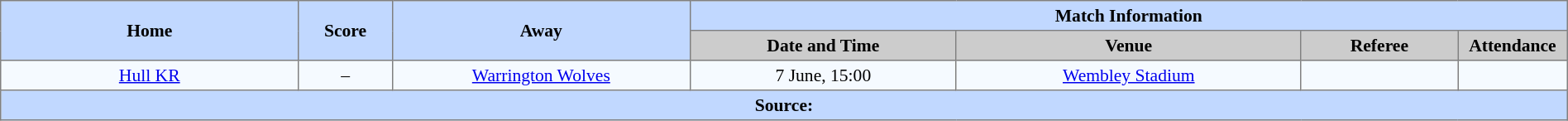<table border=1 style="border-collapse:collapse; font-size:90%; text-align:center"; cellpadding=3 cellspacing=0 width=100%>
<tr bgcolor="#c1d8ff">
<th rowspan=2 width=19%>Home</th>
<th rowspan=2 width=6%>Score</th>
<th rowspan=2 width=19%>Away</th>
<th colspan=4>Match Information</th>
</tr>
<tr bgcolor="#cccccc">
<th width=17%>Date and Time</th>
<th width=22%>Venue</th>
<th width=10%>Referee</th>
<th width=7%>Attendance</th>
</tr>
<tr bgcolor=#f5faff>
<td><a href='#'>Hull KR</a></td>
<td>–</td>
<td><a href='#'>Warrington Wolves</a></td>
<td>7 June, 15:00</td>
<td><a href='#'>Wembley Stadium</a></td>
<td></td>
<td></td>
</tr>
<tr style="background:#c1d8ff;">
<th colspan=7>Source:</th>
</tr>
</table>
